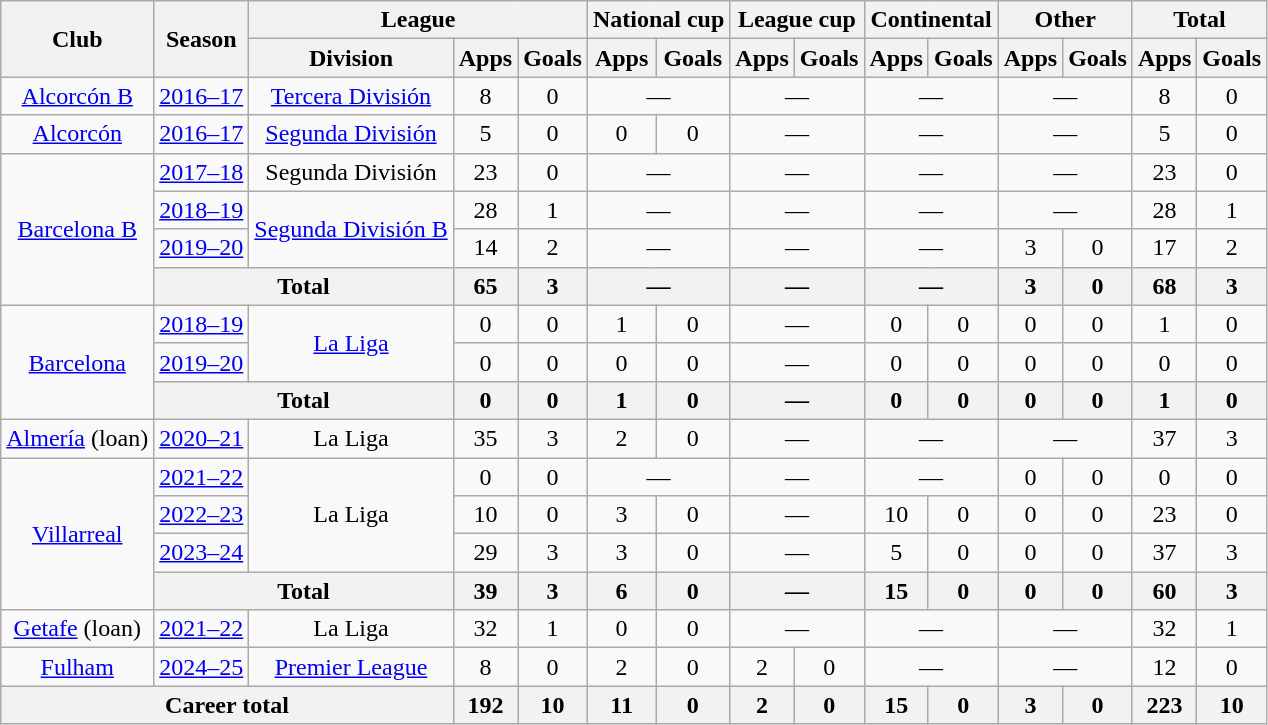<table class="wikitable" style="text-align:center">
<tr>
<th rowspan="2">Club</th>
<th rowspan="2">Season</th>
<th colspan="3">League</th>
<th colspan="2">National cup</th>
<th colspan="2">League cup</th>
<th colspan="2">Continental</th>
<th colspan="2">Other</th>
<th colspan="2">Total</th>
</tr>
<tr>
<th>Division</th>
<th>Apps</th>
<th>Goals</th>
<th>Apps</th>
<th>Goals</th>
<th>Apps</th>
<th>Goals</th>
<th>Apps</th>
<th>Goals</th>
<th>Apps</th>
<th>Goals</th>
<th>Apps</th>
<th>Goals</th>
</tr>
<tr>
<td><a href='#'>Alcorcón B</a></td>
<td><a href='#'>2016–17</a></td>
<td><a href='#'>Tercera División</a></td>
<td>8</td>
<td>0</td>
<td colspan="2">—</td>
<td colspan="2">—</td>
<td colspan="2">—</td>
<td colspan="2">—</td>
<td>8</td>
<td>0</td>
</tr>
<tr>
<td><a href='#'>Alcorcón</a></td>
<td><a href='#'>2016–17</a></td>
<td><a href='#'>Segunda División</a></td>
<td>5</td>
<td>0</td>
<td>0</td>
<td>0</td>
<td colspan="2">—</td>
<td colspan="2">—</td>
<td colspan="2">—</td>
<td>5</td>
<td>0</td>
</tr>
<tr>
<td rowspan="4"><a href='#'>Barcelona B</a></td>
<td><a href='#'>2017–18</a></td>
<td>Segunda División</td>
<td>23</td>
<td>0</td>
<td colspan="2">—</td>
<td colspan="2">—</td>
<td colspan="2">—</td>
<td colspan="2">—</td>
<td>23</td>
<td>0</td>
</tr>
<tr>
<td><a href='#'>2018–19</a></td>
<td rowspan="2"><a href='#'>Segunda División B</a></td>
<td>28</td>
<td>1</td>
<td colspan="2">—</td>
<td colspan="2">—</td>
<td colspan="2">—</td>
<td colspan="2">—</td>
<td>28</td>
<td>1</td>
</tr>
<tr>
<td><a href='#'>2019–20</a></td>
<td>14</td>
<td>2</td>
<td colspan="2">—</td>
<td colspan="2">—</td>
<td colspan="2">—</td>
<td>3</td>
<td>0</td>
<td>17</td>
<td>2</td>
</tr>
<tr>
<th colspan="2">Total</th>
<th>65</th>
<th>3</th>
<th colspan="2">—</th>
<th colspan="2">—</th>
<th colspan="2">—</th>
<th>3</th>
<th>0</th>
<th>68</th>
<th>3</th>
</tr>
<tr>
<td rowspan="3"><a href='#'>Barcelona</a></td>
<td><a href='#'>2018–19</a></td>
<td rowspan="2"><a href='#'>La Liga</a></td>
<td>0</td>
<td>0</td>
<td>1</td>
<td>0</td>
<td colspan="2">—</td>
<td>0</td>
<td>0</td>
<td>0</td>
<td>0</td>
<td>1</td>
<td>0</td>
</tr>
<tr>
<td><a href='#'>2019–20</a></td>
<td>0</td>
<td>0</td>
<td>0</td>
<td>0</td>
<td colspan="2">—</td>
<td>0</td>
<td>0</td>
<td>0</td>
<td>0</td>
<td>0</td>
<td>0</td>
</tr>
<tr>
<th colspan="2">Total</th>
<th>0</th>
<th>0</th>
<th>1</th>
<th>0</th>
<th colspan="2">—</th>
<th>0</th>
<th>0</th>
<th>0</th>
<th>0</th>
<th>1</th>
<th>0</th>
</tr>
<tr>
<td><a href='#'>Almería</a> (loan)</td>
<td><a href='#'>2020–21</a></td>
<td>La Liga</td>
<td>35</td>
<td>3</td>
<td>2</td>
<td>0</td>
<td colspan="2">—</td>
<td colspan="2">—</td>
<td colspan="2">—</td>
<td>37</td>
<td>3</td>
</tr>
<tr>
<td rowspan="4"><a href='#'>Villarreal</a></td>
<td><a href='#'>2021–22</a></td>
<td rowspan="3">La Liga</td>
<td>0</td>
<td>0</td>
<td colspan="2">—</td>
<td colspan="2">—</td>
<td colspan="2">—</td>
<td>0</td>
<td>0</td>
<td>0</td>
<td>0</td>
</tr>
<tr>
<td><a href='#'>2022–23</a></td>
<td>10</td>
<td>0</td>
<td>3</td>
<td>0</td>
<td colspan="2">—</td>
<td>10</td>
<td>0</td>
<td>0</td>
<td>0</td>
<td>23</td>
<td>0</td>
</tr>
<tr>
<td><a href='#'>2023–24</a></td>
<td>29</td>
<td>3</td>
<td>3</td>
<td>0</td>
<td colspan="2">—</td>
<td>5</td>
<td>0</td>
<td>0</td>
<td>0</td>
<td>37</td>
<td>3</td>
</tr>
<tr>
<th colspan="2">Total</th>
<th>39</th>
<th>3</th>
<th>6</th>
<th>0</th>
<th colspan="2">—</th>
<th>15</th>
<th>0</th>
<th>0</th>
<th>0</th>
<th>60</th>
<th>3</th>
</tr>
<tr>
<td><a href='#'>Getafe</a> (loan)</td>
<td><a href='#'>2021–22</a></td>
<td>La Liga</td>
<td>32</td>
<td>1</td>
<td>0</td>
<td>0</td>
<td colspan="2">—</td>
<td colspan="2">—</td>
<td colspan="2">—</td>
<td>32</td>
<td>1</td>
</tr>
<tr>
<td><a href='#'>Fulham</a></td>
<td><a href='#'>2024–25</a></td>
<td><a href='#'>Premier League</a></td>
<td>8</td>
<td>0</td>
<td>2</td>
<td>0</td>
<td>2</td>
<td>0</td>
<td colspan="2">—</td>
<td colspan="2">—</td>
<td>12</td>
<td>0</td>
</tr>
<tr>
<th colspan="3">Career total</th>
<th>192</th>
<th>10</th>
<th>11</th>
<th>0</th>
<th>2</th>
<th>0</th>
<th>15</th>
<th>0</th>
<th>3</th>
<th>0</th>
<th>223</th>
<th>10</th>
</tr>
</table>
